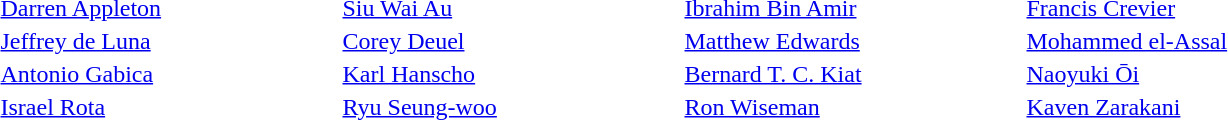<table>
<tr>
<td style="width:14em"> <a href='#'>Darren Appleton</a></td>
<td style="width:14em"> <a href='#'>Siu Wai Au</a></td>
<td style="width:14em"> <a href='#'>Ibrahim Bin Amir</a></td>
<td style="width:14em"> <a href='#'>Francis Crevier</a></td>
</tr>
<tr>
<td> <a href='#'>Jeffrey de Luna</a></td>
<td> <a href='#'>Corey Deuel</a></td>
<td> <a href='#'>Matthew Edwards</a></td>
<td> <a href='#'>Mohammed el-Assal</a></td>
</tr>
<tr>
<td> <a href='#'>Antonio Gabica</a></td>
<td> <a href='#'>Karl Hanscho</a></td>
<td> <a href='#'>Bernard T. C. Kiat</a></td>
<td> <a href='#'>Naoyuki Ōi</a></td>
</tr>
<tr>
<td> <a href='#'>Israel Rota</a></td>
<td> <a href='#'>Ryu Seung-woo</a></td>
<td> <a href='#'>Ron Wiseman</a></td>
<td> <a href='#'>Kaven Zarakani</a></td>
</tr>
</table>
